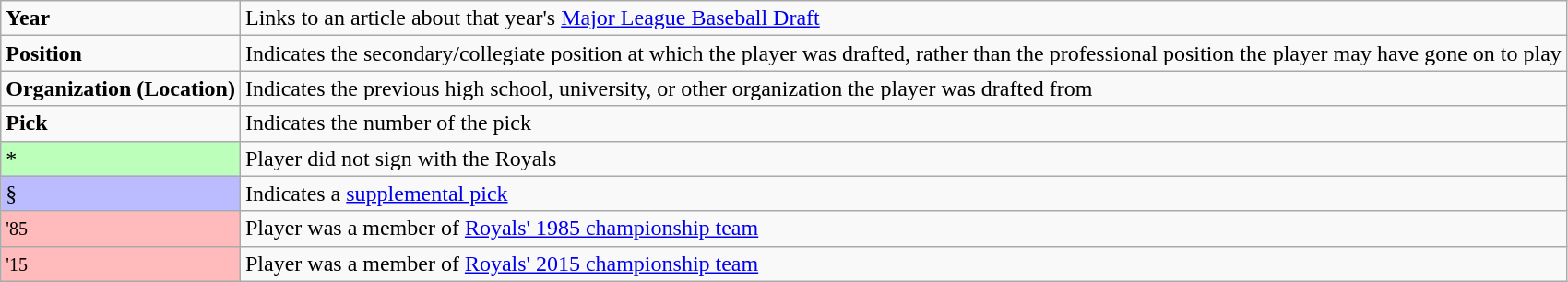<table class="wikitable" border="1">
<tr>
<td><strong>Year</strong></td>
<td>Links to an article about that year's <a href='#'>Major League Baseball Draft</a></td>
</tr>
<tr>
<td><strong>Position</strong></td>
<td>Indicates the secondary/collegiate position at which the player was drafted, rather than the professional position the player may have gone on to play</td>
</tr>
<tr>
<td><strong>Organization (Location)</strong></td>
<td>Indicates the previous high school, university, or other organization the player was drafted from</td>
</tr>
<tr>
<td><strong>Pick</strong></td>
<td>Indicates the number of the pick</td>
</tr>
<tr>
<td bgcolor="#bbffbb">*</td>
<td>Player did not sign with the Royals</td>
</tr>
<tr>
<td bgcolor="#bbbbff">§</td>
<td>Indicates a <a href='#'>supplemental pick</a></td>
</tr>
<tr>
<td bgcolor="#ffbbbb"><small>'85</small></td>
<td>Player was a member of <a href='#'>Royals' 1985 championship team</a></td>
</tr>
<tr>
<td bgcolor="#ffbbbb"><small>'15</small></td>
<td>Player was a member of <a href='#'>Royals' 2015 championship team</a></td>
</tr>
</table>
